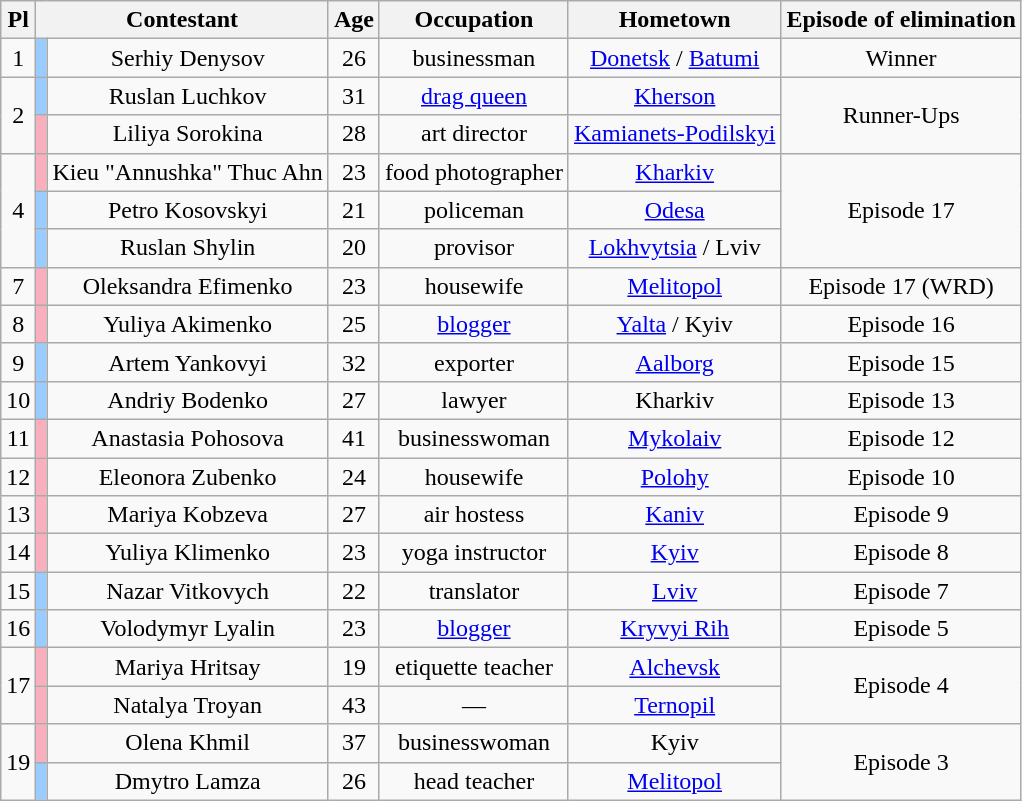<table class="wikitable" style="text-align:center" style="width:70%;">
<tr>
<th>Pl</th>
<th colspan="2">Contestant</th>
<th>Age</th>
<th>Occupation</th>
<th>Hometown</th>
<th>Episode of elimination</th>
</tr>
<tr>
<td rowspan="1">1</td>
<td style="background:#9cf;"></td>
<td>Serhiy Denysov</td>
<td>26</td>
<td>businessman</td>
<td><a href='#'>Donetsk</a> / <a href='#'>Batumi</a></td>
<td rowspan="1">Winner</td>
</tr>
<tr>
<td rowspan="2">2</td>
<td style="background:#9cf;"></td>
<td>Ruslan Luchkov</td>
<td>31</td>
<td><a href='#'>drag queen</a></td>
<td><a href='#'>Kherson</a></td>
<td rowspan="2">Runner-Ups</td>
</tr>
<tr>
<td style="background:#faafbe"></td>
<td>Liliya Sorokina</td>
<td>28</td>
<td>art director</td>
<td><a href='#'>Kamianets-Podilskyi</a></td>
</tr>
<tr>
<td rowspan="3">4</td>
<td style="background:#faafbe"></td>
<td>Kieu "Annushka" Thuc Ahn</td>
<td>23</td>
<td>food photographer</td>
<td><a href='#'>Kharkiv</a></td>
<td rowspan="3">Episode 17</td>
</tr>
<tr>
<td style="background:#9cf;"></td>
<td>Petro Kosovskyi</td>
<td>21</td>
<td>policeman</td>
<td><a href='#'>Odesa</a></td>
</tr>
<tr>
<td style="background:#9cf;"></td>
<td>Ruslan Shylin</td>
<td>20</td>
<td>provisor</td>
<td><a href='#'>Lokhvytsia</a> / Lviv</td>
</tr>
<tr>
<td>7</td>
<td style="background:#faafbe"></td>
<td>Oleksandra Efimenko</td>
<td>23</td>
<td>housewife</td>
<td><a href='#'>Melitopol</a></td>
<td>Episode 17 (WRD)</td>
</tr>
<tr>
<td>8</td>
<td style="background:#faafbe"></td>
<td>Yuliya Akimenko</td>
<td>25</td>
<td><a href='#'>blogger</a></td>
<td><a href='#'>Yalta</a> / Kyiv</td>
<td>Episode 16</td>
</tr>
<tr>
<td>9</td>
<td style="background:#9cf;"></td>
<td>Artem Yankovyi</td>
<td>32</td>
<td>exporter</td>
<td><a href='#'>Aalborg</a></td>
<td>Episode 15</td>
</tr>
<tr>
<td>10</td>
<td style="background:#9cf;"></td>
<td>Andriy Bodenko</td>
<td>27</td>
<td>lawyer</td>
<td>Kharkiv</td>
<td>Episode 13</td>
</tr>
<tr>
<td>11</td>
<td style="background:#faafbe"></td>
<td>Anastasia Pohosova</td>
<td>41</td>
<td>businesswoman</td>
<td><a href='#'>Mykolaiv</a></td>
<td>Episode 12</td>
</tr>
<tr>
<td>12</td>
<td style="background:#faafbe"></td>
<td>Eleonora Zubenko</td>
<td>24</td>
<td>housewife</td>
<td><a href='#'>Polohy</a></td>
<td>Episode 10</td>
</tr>
<tr>
<td>13</td>
<td style="background:#faafbe"></td>
<td>Mariya Kobzeva</td>
<td>27</td>
<td>air hostess</td>
<td><a href='#'>Kaniv</a></td>
<td>Episode 9</td>
</tr>
<tr>
<td>14</td>
<td style="background:#faafbe"></td>
<td>Yuliya Klimenko</td>
<td>23</td>
<td>yoga instructor</td>
<td><a href='#'>Kyiv</a></td>
<td>Episode 8</td>
</tr>
<tr>
<td>15</td>
<td style="background:#9cf;"></td>
<td>Nazar Vitkovych</td>
<td>22</td>
<td>translator</td>
<td><a href='#'>Lviv</a></td>
<td>Episode 7</td>
</tr>
<tr>
<td>16</td>
<td style="background:#9cf;"></td>
<td>Volodymyr Lyalin</td>
<td>23</td>
<td><a href='#'>blogger</a></td>
<td><a href='#'>Kryvyi Rih</a></td>
<td>Episode 5</td>
</tr>
<tr>
<td rowspan="2">17</td>
<td style="background:#faafbe"></td>
<td>Mariya Hritsay</td>
<td>19</td>
<td>etiquette teacher</td>
<td><a href='#'>Alchevsk</a></td>
<td rowspan="2">Episode 4</td>
</tr>
<tr>
<td style="background:#faafbe"></td>
<td>Natalya Troyan</td>
<td>43</td>
<td>—</td>
<td><a href='#'>Ternopil</a></td>
</tr>
<tr>
<td rowspan="2">19</td>
<td style="background:#faafbe"></td>
<td>Olena Khmil</td>
<td>37</td>
<td>businesswoman</td>
<td>Kyiv</td>
<td rowspan="2">Episode 3</td>
</tr>
<tr>
<td style="background:#9cf;"></td>
<td>Dmytro Lamza</td>
<td>26</td>
<td>head teacher</td>
<td><a href='#'>Melitopol</a></td>
</tr>
</table>
